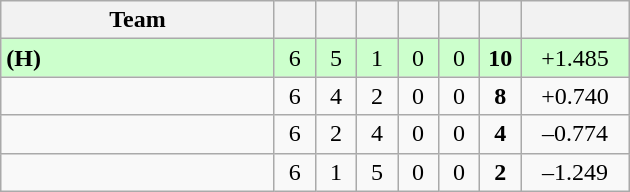<table class="wikitable" style="text-align:center">
<tr>
<th style="width:175px;">Team</th>
<th style="width:20px;"></th>
<th style="width:20px;"></th>
<th style="width:20px;"></th>
<th style="width:20px;"></th>
<th style="width:20px;"></th>
<th style="width:20px;"></th>
<th style="width:65px;"></th>
</tr>
<tr style="background:#cfc;">
<td style="text-align:left"> <strong>(H)</strong></td>
<td>6</td>
<td>5</td>
<td>1</td>
<td>0</td>
<td>0</td>
<td><strong>10</strong></td>
<td>+1.485</td>
</tr>
<tr>
<td style="text-align:left"></td>
<td>6</td>
<td>4</td>
<td>2</td>
<td>0</td>
<td>0</td>
<td><strong>8</strong></td>
<td>+0.740</td>
</tr>
<tr>
<td style="text-align:left"></td>
<td>6</td>
<td>2</td>
<td>4</td>
<td>0</td>
<td>0</td>
<td><strong>4</strong></td>
<td>–0.774</td>
</tr>
<tr>
<td style="text-align:left"></td>
<td>6</td>
<td>1</td>
<td>5</td>
<td>0</td>
<td>0</td>
<td><strong>2</strong></td>
<td>–1.249</td>
</tr>
</table>
